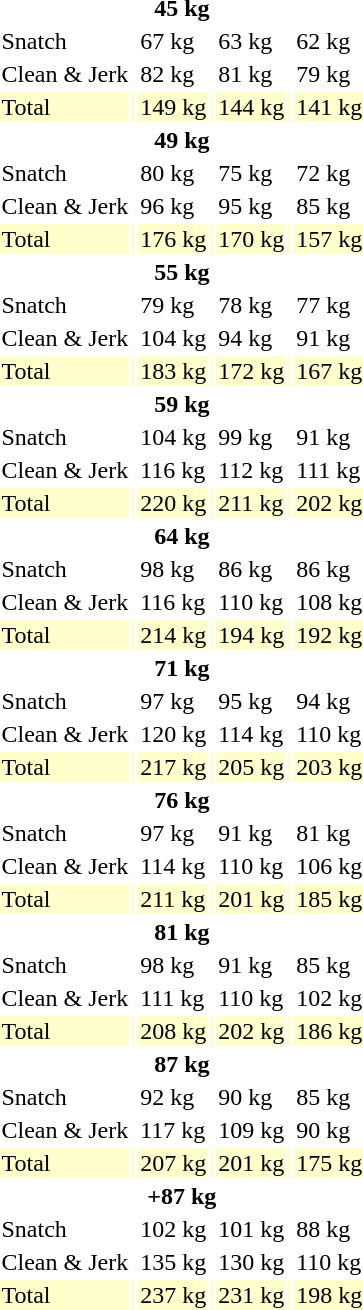<table>
<tr>
<th colspan=7>45 kg</th>
</tr>
<tr>
<td>Snatch</td>
<td></td>
<td>67 kg</td>
<td></td>
<td>63 kg</td>
<td></td>
<td>62 kg</td>
</tr>
<tr>
<td>Clean & Jerk</td>
<td></td>
<td>82 kg</td>
<td></td>
<td>81 kg</td>
<td></td>
<td>79 kg</td>
</tr>
<tr bgcolor=ffffcc>
<td>Total</td>
<td></td>
<td>149 kg</td>
<td></td>
<td>144 kg</td>
<td></td>
<td>141 kg</td>
</tr>
<tr>
<th colspan=7>49 kg</th>
</tr>
<tr>
<td>Snatch</td>
<td></td>
<td>80 kg</td>
<td></td>
<td>75 kg</td>
<td></td>
<td>72 kg</td>
</tr>
<tr>
<td>Clean & Jerk</td>
<td></td>
<td>96 kg</td>
<td></td>
<td>95 kg</td>
<td></td>
<td>85 kg</td>
</tr>
<tr bgcolor=ffffcc>
<td>Total</td>
<td></td>
<td>176 kg</td>
<td></td>
<td>170 kg</td>
<td></td>
<td>157 kg</td>
</tr>
<tr>
<th colspan=7>55 kg</th>
</tr>
<tr>
<td>Snatch</td>
<td></td>
<td>79 kg</td>
<td></td>
<td>78 kg</td>
<td></td>
<td>77 kg</td>
</tr>
<tr>
<td>Clean & Jerk</td>
<td></td>
<td>104 kg</td>
<td></td>
<td>94 kg</td>
<td></td>
<td>91 kg</td>
</tr>
<tr bgcolor=ffffcc>
<td>Total</td>
<td></td>
<td>183 kg</td>
<td></td>
<td>172 kg</td>
<td></td>
<td>167 kg</td>
</tr>
<tr>
<th colspan=7>59 kg</th>
</tr>
<tr>
<td>Snatch</td>
<td></td>
<td>104 kg</td>
<td></td>
<td>99 kg</td>
<td></td>
<td>91 kg</td>
</tr>
<tr>
<td>Clean & Jerk</td>
<td></td>
<td>116 kg</td>
<td></td>
<td>112 kg</td>
<td></td>
<td>111 kg</td>
</tr>
<tr bgcolor=ffffcc>
<td>Total</td>
<td></td>
<td>220 kg</td>
<td></td>
<td>211 kg</td>
<td></td>
<td>202 kg</td>
</tr>
<tr>
<th colspan=7>64 kg</th>
</tr>
<tr>
<td>Snatch</td>
<td></td>
<td>98 kg</td>
<td></td>
<td>86 kg</td>
<td></td>
<td>86 kg</td>
</tr>
<tr>
<td>Clean & Jerk</td>
<td></td>
<td>116 kg</td>
<td></td>
<td>110 kg</td>
<td></td>
<td>108 kg</td>
</tr>
<tr bgcolor=ffffcc>
<td>Total</td>
<td></td>
<td>214 kg</td>
<td></td>
<td>194 kg</td>
<td></td>
<td>192 kg</td>
</tr>
<tr>
<th colspan=7>71 kg</th>
</tr>
<tr>
<td>Snatch</td>
<td></td>
<td>97 kg</td>
<td></td>
<td>95 kg</td>
<td></td>
<td>94 kg</td>
</tr>
<tr>
<td>Clean & Jerk</td>
<td></td>
<td>120 kg</td>
<td></td>
<td>114 kg</td>
<td></td>
<td>110 kg</td>
</tr>
<tr bgcolor=ffffcc>
<td>Total</td>
<td></td>
<td>217 kg</td>
<td></td>
<td>205 kg</td>
<td></td>
<td>203 kg</td>
</tr>
<tr>
<th colspan=7>76 kg</th>
</tr>
<tr>
<td>Snatch</td>
<td></td>
<td>97 kg</td>
<td></td>
<td>91 kg</td>
<td></td>
<td>81 kg</td>
</tr>
<tr>
<td>Clean & Jerk</td>
<td></td>
<td>114 kg</td>
<td></td>
<td>110 kg</td>
<td></td>
<td>106 kg</td>
</tr>
<tr bgcolor=ffffcc>
<td>Total</td>
<td></td>
<td>211 kg</td>
<td></td>
<td>201 kg</td>
<td></td>
<td>185 kg</td>
</tr>
<tr>
<th colspan=7>81 kg</th>
</tr>
<tr>
<td>Snatch</td>
<td></td>
<td>98 kg</td>
<td></td>
<td>91 kg</td>
<td></td>
<td>85 kg</td>
</tr>
<tr>
<td>Clean & Jerk</td>
<td></td>
<td>111 kg</td>
<td></td>
<td>110 kg</td>
<td></td>
<td>102 kg</td>
</tr>
<tr bgcolor=ffffcc>
<td>Total</td>
<td></td>
<td>208 kg</td>
<td></td>
<td>202 kg</td>
<td></td>
<td>186 kg</td>
</tr>
<tr>
<th colspan=7>87 kg</th>
</tr>
<tr>
<td>Snatch</td>
<td></td>
<td>92 kg</td>
<td></td>
<td>90 kg</td>
<td></td>
<td>85 kg</td>
</tr>
<tr>
<td>Clean & Jerk</td>
<td></td>
<td>117 kg</td>
<td></td>
<td>109 kg</td>
<td></td>
<td>90 kg</td>
</tr>
<tr bgcolor=ffffcc>
<td>Total</td>
<td></td>
<td>207 kg</td>
<td></td>
<td>201 kg</td>
<td></td>
<td>175 kg</td>
</tr>
<tr>
<th colspan=7>+87 kg</th>
</tr>
<tr>
<td>Snatch</td>
<td></td>
<td>102 kg</td>
<td></td>
<td>101 kg</td>
<td></td>
<td>88 kg</td>
</tr>
<tr>
<td>Clean & Jerk</td>
<td></td>
<td>135 kg</td>
<td></td>
<td>130 kg</td>
<td></td>
<td>110 kg</td>
</tr>
<tr bgcolor=ffffcc>
<td>Total</td>
<td></td>
<td>237 kg</td>
<td></td>
<td>231 kg</td>
<td></td>
<td>198 kg</td>
</tr>
</table>
